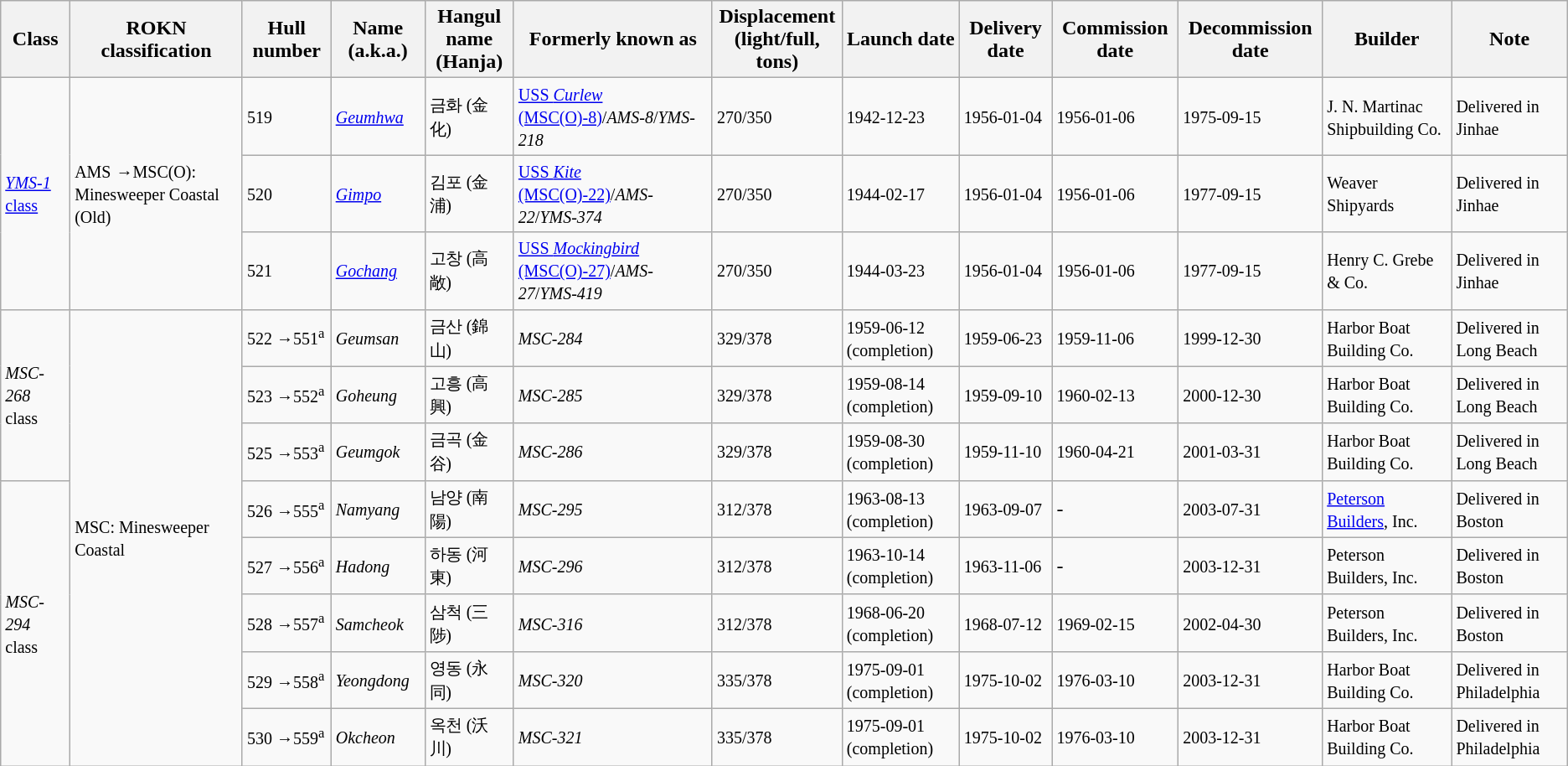<table class="wikitable">
<tr>
<th>Class</th>
<th>ROKN classification</th>
<th>Hull number</th>
<th>Name (a.k.a.)</th>
<th>Hangul name<br>(Hanja)</th>
<th>Formerly known as</th>
<th>Displacement<br>(light/full, tons)</th>
<th>Launch date</th>
<th>Delivery date</th>
<th>Commission date</th>
<th>Decommission date</th>
<th>Builder</th>
<th>Note</th>
</tr>
<tr>
<td rowspan="3"><small><a href='#'><em>YMS-1</em> class</a></small></td>
<td rowspan="3"><small>AMS</small> <small>→</small><small>MSC(O):</small> <small>Minesweeper Coastal</small> <small>(Old)</small></td>
<td><small>519</small></td>
<td><em><small><a href='#'>Geumhwa</a></small></em></td>
<td><small>금화 (金化)</small></td>
<td><a href='#'><small>USS <em>Curlew</em> (MSC(O)-8)</small></a><small>/<em>AMS-8</em>/<em>YMS-218</em></small></td>
<td><small>270/350</small></td>
<td><small>1942-12-23</small></td>
<td><small>1956-01-04</small></td>
<td><small>1956-01-06</small></td>
<td><small>1975-09-15</small></td>
<td><small>J. N. Martinac Shipbuilding Co.</small></td>
<td><small>Delivered in Jinhae</small></td>
</tr>
<tr>
<td><small>520</small></td>
<td><em><small><a href='#'>Gimpo</a></small></em></td>
<td><small>김포 (金浦)</small></td>
<td><a href='#'><small>USS <em>Kite</em> (MSC(O)-22)</small></a><small>/<em>AMS-22</em>/<em>YMS-374</em></small></td>
<td><small>270/350</small></td>
<td><small>1944-02-17</small></td>
<td><small>1956-01-04</small></td>
<td><small>1956-01-06</small></td>
<td><small>1977-09-15</small></td>
<td><small>Weaver Shipyards</small></td>
<td><small>Delivered in Jinhae</small></td>
</tr>
<tr>
<td><small>521</small></td>
<td><em><small><a href='#'>Gochang</a></small></em></td>
<td><small>고창 (高敞)</small></td>
<td><a href='#'><small>USS <em>Mockingbird</em> (MSC(O)-27)</small></a><small>/<em>AMS-27</em>/<em>YMS-419</em></small></td>
<td><small>270/350</small></td>
<td><small>1944-03-23</small></td>
<td><small>1956-01-04</small></td>
<td><small>1956-01-06</small></td>
<td><small>1977-09-15</small></td>
<td><small>Henry C. Grebe & Co.</small></td>
<td><small>Delivered in Jinhae</small></td>
</tr>
<tr>
<td rowspan="3"><small><em>MSC-268</em> class</small></td>
<td rowspan="8"><small>MSC: Minesweeper Coastal</small></td>
<td><small>522 →551<sup>a</sup></small></td>
<td><em><small>Geumsan</small></em></td>
<td><small>금산 (錦山)</small></td>
<td><small><em>MSC-284</em></small></td>
<td><small>329/378</small></td>
<td><small>1959-06-12 (completion)</small></td>
<td><small>1959-06-23</small></td>
<td><small>1959-11-06</small></td>
<td><small>1999-12-30</small></td>
<td><small>Harbor Boat Building Co.</small></td>
<td><small>Delivered in Long Beach</small></td>
</tr>
<tr>
<td><small>523 →552<sup>a</sup></small></td>
<td><em><small>Goheung</small></em></td>
<td><small>고흥 (高興)</small></td>
<td><small><em>MSC-285</em></small></td>
<td><small>329/378</small></td>
<td><small>1959-08-14 (completion)</small></td>
<td><small>1959-09-10</small></td>
<td><small>1960-02-13</small></td>
<td><small>2000-12-30</small></td>
<td><small>Harbor Boat Building Co.</small></td>
<td><small>Delivered in Long Beach</small></td>
</tr>
<tr>
<td><small>525 →553<sup>a</sup></small></td>
<td><em><small>Geumgok</small></em></td>
<td><small>금곡 (金谷)</small></td>
<td><small><em>MSC-286</em></small></td>
<td><small>329/378</small></td>
<td><small>1959-08-30 (completion)</small></td>
<td><small>1959-11-10</small></td>
<td><small>1960-04-21</small></td>
<td><small>2001-03-31</small></td>
<td><small>Harbor Boat Building Co.</small></td>
<td><small>Delivered in Long Beach</small></td>
</tr>
<tr>
<td rowspan="5"><small><em>MSC-294</em> class</small></td>
<td><small>526 →555<sup>a</sup></small></td>
<td><em><small>Namyang</small></em></td>
<td><small>남양 (南陽)</small></td>
<td><small><em>MSC-295</em></small></td>
<td><small>312/378</small></td>
<td><small>1963-08-13 (completion)</small></td>
<td><small>1963-09-07</small></td>
<td>-</td>
<td><small>2003-07-31</small></td>
<td><small><a href='#'>Peterson Builders</a>, Inc.</small></td>
<td><small>Delivered in Boston</small></td>
</tr>
<tr>
<td><small>527 →556<sup>a</sup></small></td>
<td><em><small>Hadong</small></em></td>
<td><small>하동 (河東)</small></td>
<td><small><em>MSC-296</em></small></td>
<td><small>312/378</small></td>
<td><small>1963-10-14 (completion)</small></td>
<td><small>1963-11-06</small></td>
<td>-</td>
<td><small>2003-12-31</small></td>
<td><small>Peterson Builders, Inc.</small></td>
<td><small>Delivered in Boston</small></td>
</tr>
<tr>
<td><small>528 →557<sup>a</sup></small></td>
<td><em><small>Samcheok</small></em></td>
<td><small>삼척 (三陟)</small></td>
<td><small><em>MSC-316</em></small></td>
<td><small>312/378</small></td>
<td><small>1968-06-20 (completion)</small></td>
<td><small>1968-07-12</small></td>
<td><small>1969-02-15</small></td>
<td><small>2002-04-30</small></td>
<td><small>Peterson Builders, Inc.</small></td>
<td><small>Delivered in Boston</small></td>
</tr>
<tr>
<td><small>529 →558<sup>a</sup></small></td>
<td><em><small>Yeongdong</small></em></td>
<td><small>영동 (永同)</small></td>
<td><small><em>MSC-320</em></small></td>
<td><small>335/378</small></td>
<td><small>1975-09-01 (completion)</small></td>
<td><small>1975-10-02</small></td>
<td><small>1976-03-10</small></td>
<td><small>2003-12-31</small></td>
<td><small>Harbor Boat Building Co.</small></td>
<td><small>Delivered in Philadelphia</small></td>
</tr>
<tr>
<td><small>530 →559<sup>a</sup></small></td>
<td><em><small>Okcheon</small></em></td>
<td><small>옥천 (沃川)</small></td>
<td><small><em>MSC-321</em></small></td>
<td><small>335/378</small></td>
<td><small>1975-09-01 (completion)</small></td>
<td><small>1975-10-02</small></td>
<td><small>1976-03-10</small></td>
<td><small>2003-12-31</small></td>
<td><small>Harbor Boat Building Co.</small></td>
<td><small>Delivered in Philadelphia</small></td>
</tr>
</table>
